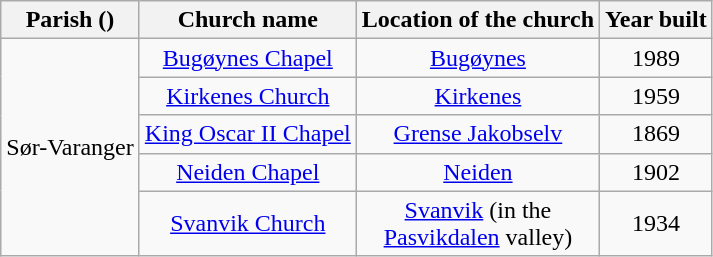<table class="wikitable" style="text-align:center">
<tr>
<th>Parish ()</th>
<th>Church name</th>
<th>Location of the church</th>
<th>Year built</th>
</tr>
<tr>
<td rowspan="5">Sør-Varanger</td>
<td><a href='#'>Bugøynes Chapel</a></td>
<td><a href='#'>Bugøynes</a></td>
<td>1989</td>
</tr>
<tr>
<td><a href='#'>Kirkenes Church</a></td>
<td><a href='#'>Kirkenes</a></td>
<td>1959</td>
</tr>
<tr>
<td><a href='#'>King Oscar II Chapel</a></td>
<td><a href='#'>Grense Jakobselv</a></td>
<td>1869</td>
</tr>
<tr>
<td><a href='#'>Neiden Chapel</a></td>
<td><a href='#'>Neiden</a></td>
<td>1902</td>
</tr>
<tr>
<td><a href='#'>Svanvik Church</a></td>
<td><a href='#'>Svanvik</a> (in the<br><a href='#'>Pasvikdalen</a> valley)</td>
<td>1934</td>
</tr>
</table>
